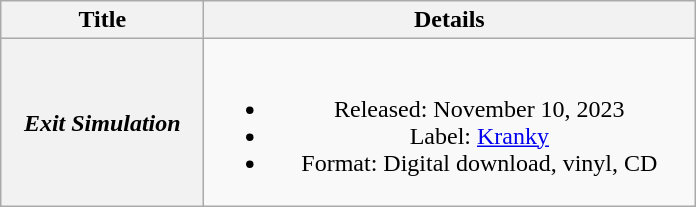<table class="wikitable plainrowheaders" style="text-align:center;">
<tr>
<th scope="col" style="width:8em;">Title</th>
<th scope="col" style="width:20em;">Details</th>
</tr>
<tr>
<th scope="row"><em>Exit Simulation</em></th>
<td><br><ul><li>Released: November 10, 2023</li><li>Label: <a href='#'>Kranky</a></li><li>Format: Digital download, vinyl, CD</li></ul></td>
</tr>
</table>
